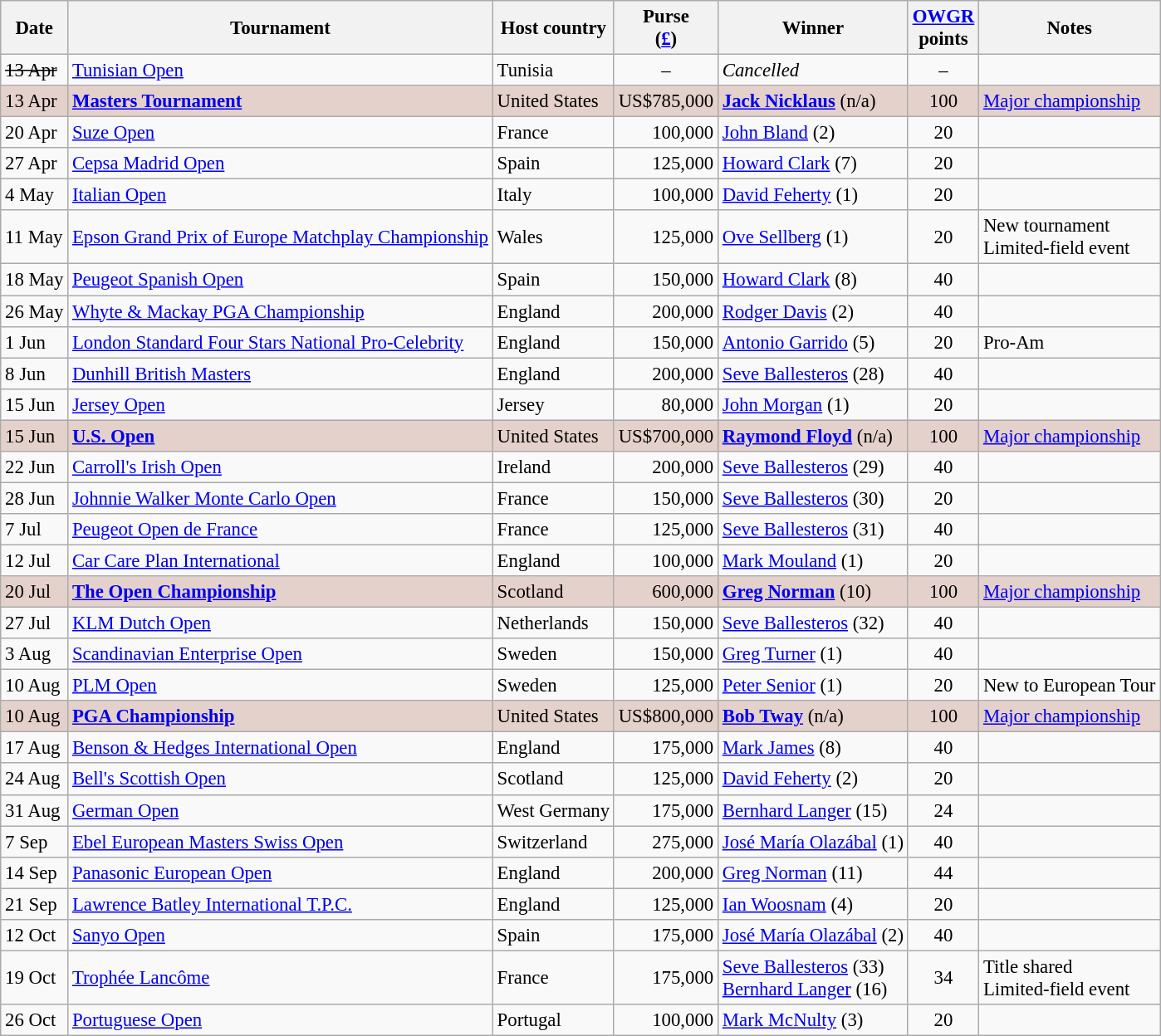<table class="wikitable" style="font-size:95%">
<tr>
<th>Date</th>
<th>Tournament</th>
<th>Host country</th>
<th>Purse<br>(<a href='#'>£</a>)</th>
<th>Winner</th>
<th><a href='#'>OWGR</a><br>points</th>
<th>Notes</th>
</tr>
<tr>
<td><s>13 Apr</s></td>
<td><a href='#'>Tunisian Open</a></td>
<td>Tunisia</td>
<td align=center>–</td>
<td><em>Cancelled</em></td>
<td align=center>–</td>
<td></td>
</tr>
<tr style="background:#e5d1cb;">
<td>13 Apr</td>
<td><strong><a href='#'>Masters Tournament</a></strong></td>
<td>United States</td>
<td align=right>US$785,000</td>
<td> <strong><a href='#'>Jack Nicklaus</a></strong> (n/a)</td>
<td align=center>100</td>
<td><a href='#'>Major championship</a></td>
</tr>
<tr>
<td>20 Apr</td>
<td><a href='#'>Suze Open</a></td>
<td>France</td>
<td align=right>100,000</td>
<td> <a href='#'>John Bland</a> (2)</td>
<td align=center>20</td>
<td></td>
</tr>
<tr>
<td>27 Apr</td>
<td><a href='#'>Cepsa Madrid Open</a></td>
<td>Spain</td>
<td align=right>125,000</td>
<td> <a href='#'>Howard Clark</a> (7)</td>
<td align=center>20</td>
<td></td>
</tr>
<tr>
<td>4 May</td>
<td><a href='#'>Italian Open</a></td>
<td>Italy</td>
<td align=right>100,000</td>
<td> <a href='#'>David Feherty</a> (1)</td>
<td align=center>20</td>
<td></td>
</tr>
<tr>
<td>11 May</td>
<td><a href='#'>Epson Grand Prix of Europe Matchplay Championship</a></td>
<td>Wales</td>
<td align=right>125,000</td>
<td> <a href='#'>Ove Sellberg</a> (1)</td>
<td align=center>20</td>
<td>New tournament<br>Limited-field event</td>
</tr>
<tr>
<td>18 May</td>
<td><a href='#'>Peugeot Spanish Open</a></td>
<td>Spain</td>
<td align=right>150,000</td>
<td> <a href='#'>Howard Clark</a> (8)</td>
<td align=center>40</td>
<td></td>
</tr>
<tr>
<td>26 May</td>
<td><a href='#'>Whyte & Mackay PGA Championship</a></td>
<td>England</td>
<td align=right>200,000</td>
<td> <a href='#'>Rodger Davis</a> (2)</td>
<td align=center>40</td>
<td></td>
</tr>
<tr>
<td>1 Jun</td>
<td><a href='#'>London Standard Four Stars National Pro-Celebrity</a></td>
<td>England</td>
<td align=right>150,000</td>
<td> <a href='#'>Antonio Garrido</a> (5)</td>
<td align=center>20</td>
<td>Pro-Am</td>
</tr>
<tr>
<td>8 Jun</td>
<td><a href='#'>Dunhill British Masters</a></td>
<td>England</td>
<td align=right>200,000</td>
<td> <a href='#'>Seve Ballesteros</a> (28)</td>
<td align=center>40</td>
<td></td>
</tr>
<tr>
<td>15 Jun</td>
<td><a href='#'>Jersey Open</a></td>
<td>Jersey</td>
<td align=right>80,000</td>
<td> <a href='#'>John Morgan</a> (1)</td>
<td align=center>20</td>
<td></td>
</tr>
<tr style="background:#e5d1cb;">
<td>15 Jun</td>
<td><strong><a href='#'>U.S. Open</a></strong></td>
<td>United States</td>
<td align=right>US$700,000</td>
<td> <strong><a href='#'>Raymond Floyd</a></strong> (n/a)</td>
<td align=center>100</td>
<td><a href='#'>Major championship</a></td>
</tr>
<tr>
<td>22 Jun</td>
<td><a href='#'>Carroll's Irish Open</a></td>
<td>Ireland</td>
<td align=right>200,000</td>
<td> <a href='#'>Seve Ballesteros</a> (29)</td>
<td align=center>40</td>
<td></td>
</tr>
<tr>
<td>28 Jun</td>
<td><a href='#'>Johnnie Walker Monte Carlo Open</a></td>
<td>France</td>
<td align=right>150,000</td>
<td> <a href='#'>Seve Ballesteros</a> (30)</td>
<td align=center>20</td>
<td></td>
</tr>
<tr>
<td>7 Jul</td>
<td><a href='#'>Peugeot Open de France</a></td>
<td>France</td>
<td align=right>125,000</td>
<td> <a href='#'>Seve Ballesteros</a> (31)</td>
<td align=center>40</td>
<td></td>
</tr>
<tr>
<td>12 Jul</td>
<td><a href='#'>Car Care Plan International</a></td>
<td>England</td>
<td align=right>100,000</td>
<td> <a href='#'>Mark Mouland</a> (1)</td>
<td align=center>20</td>
<td></td>
</tr>
<tr style="background:#e5d1cb;">
<td>20 Jul</td>
<td><strong><a href='#'>The Open Championship</a></strong></td>
<td>Scotland</td>
<td align=right>600,000</td>
<td> <strong><a href='#'>Greg Norman</a></strong> (10)</td>
<td align=center>100</td>
<td><a href='#'>Major championship</a></td>
</tr>
<tr>
<td>27 Jul</td>
<td><a href='#'>KLM Dutch Open</a></td>
<td>Netherlands</td>
<td align=right>150,000</td>
<td> <a href='#'>Seve Ballesteros</a> (32)</td>
<td align=center>40</td>
<td></td>
</tr>
<tr>
<td>3 Aug</td>
<td><a href='#'>Scandinavian Enterprise Open</a></td>
<td>Sweden</td>
<td align=right>150,000</td>
<td> <a href='#'>Greg Turner</a> (1)</td>
<td align=center>40</td>
<td></td>
</tr>
<tr>
<td>10 Aug</td>
<td><a href='#'>PLM Open</a></td>
<td>Sweden</td>
<td align=right>125,000</td>
<td> <a href='#'>Peter Senior</a> (1)</td>
<td align=center>20</td>
<td>New to European Tour</td>
</tr>
<tr style="background:#e5d1cb;">
<td>10 Aug</td>
<td><strong><a href='#'>PGA Championship</a></strong></td>
<td>United States</td>
<td align=right>US$800,000</td>
<td> <strong><a href='#'>Bob Tway</a></strong> (n/a)</td>
<td align=center>100</td>
<td><a href='#'>Major championship</a></td>
</tr>
<tr>
<td>17 Aug</td>
<td><a href='#'>Benson & Hedges International Open</a></td>
<td>England</td>
<td align=right>175,000</td>
<td> <a href='#'>Mark James</a> (8)</td>
<td align=center>40</td>
<td></td>
</tr>
<tr>
<td>24 Aug</td>
<td><a href='#'>Bell's Scottish Open</a></td>
<td>Scotland</td>
<td align=right>125,000</td>
<td> <a href='#'>David Feherty</a> (2)</td>
<td align=center>20</td>
<td></td>
</tr>
<tr>
<td>31 Aug</td>
<td><a href='#'>German Open</a></td>
<td>West Germany</td>
<td align=right>175,000</td>
<td> <a href='#'>Bernhard Langer</a> (15)</td>
<td align=center>24</td>
<td></td>
</tr>
<tr>
<td>7 Sep</td>
<td><a href='#'>Ebel European Masters Swiss Open</a></td>
<td>Switzerland</td>
<td align=right>275,000</td>
<td> <a href='#'>José María Olazábal</a> (1)</td>
<td align=center>40</td>
<td></td>
</tr>
<tr>
<td>14 Sep</td>
<td><a href='#'>Panasonic European Open</a></td>
<td>England</td>
<td align=right>200,000</td>
<td> <a href='#'>Greg Norman</a> (11)</td>
<td align=center>44</td>
<td></td>
</tr>
<tr>
<td>21 Sep</td>
<td><a href='#'>Lawrence Batley International T.P.C.</a></td>
<td>England</td>
<td align=right>125,000</td>
<td> <a href='#'>Ian Woosnam</a> (4)</td>
<td align=center>20</td>
<td></td>
</tr>
<tr>
<td>12 Oct</td>
<td><a href='#'>Sanyo Open</a></td>
<td>Spain</td>
<td align=right>175,000</td>
<td> <a href='#'>José María Olazábal</a> (2)</td>
<td align=center>40</td>
<td></td>
</tr>
<tr>
<td>19 Oct</td>
<td><a href='#'>Trophée Lancôme</a></td>
<td>France</td>
<td align=right>175,000</td>
<td> <a href='#'>Seve Ballesteros</a> (33)<br> <a href='#'>Bernhard Langer</a> (16)</td>
<td align=center>34</td>
<td>Title shared<br>Limited-field event</td>
</tr>
<tr>
<td>26 Oct</td>
<td><a href='#'>Portuguese Open</a></td>
<td>Portugal</td>
<td align=right>100,000</td>
<td> <a href='#'>Mark McNulty</a> (3)</td>
<td align=center>20</td>
<td></td>
</tr>
</table>
